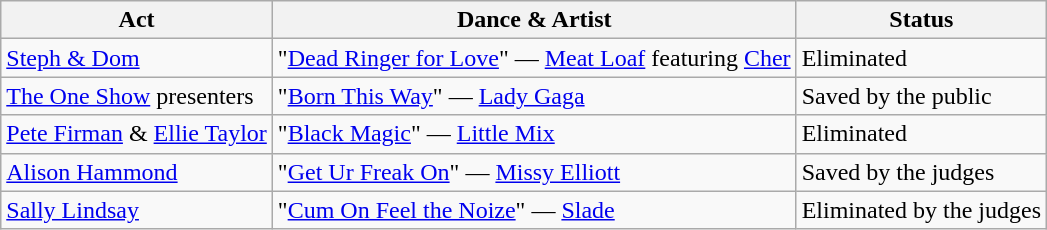<table class="wikitable">
<tr>
<th>Act</th>
<th>Dance & Artist</th>
<th>Status</th>
</tr>
<tr>
<td><a href='#'>Steph & Dom</a></td>
<td>"<a href='#'>Dead Ringer for Love</a>" — <a href='#'>Meat Loaf</a> featuring <a href='#'>Cher</a></td>
<td>Eliminated</td>
</tr>
<tr>
<td><a href='#'>The One Show</a> presenters</td>
<td>"<a href='#'>Born This Way</a>" — <a href='#'>Lady Gaga</a></td>
<td>Saved by the public</td>
</tr>
<tr>
<td><a href='#'>Pete Firman</a> & <a href='#'>Ellie Taylor</a></td>
<td>"<a href='#'>Black Magic</a>" — <a href='#'>Little Mix</a></td>
<td>Eliminated</td>
</tr>
<tr>
<td><a href='#'>Alison Hammond</a></td>
<td>"<a href='#'>Get Ur Freak On</a>" — <a href='#'>Missy Elliott</a></td>
<td>Saved by the judges</td>
</tr>
<tr>
<td><a href='#'>Sally Lindsay</a></td>
<td>"<a href='#'>Cum On Feel the Noize</a>" — <a href='#'>Slade</a></td>
<td>Eliminated by the judges</td>
</tr>
</table>
